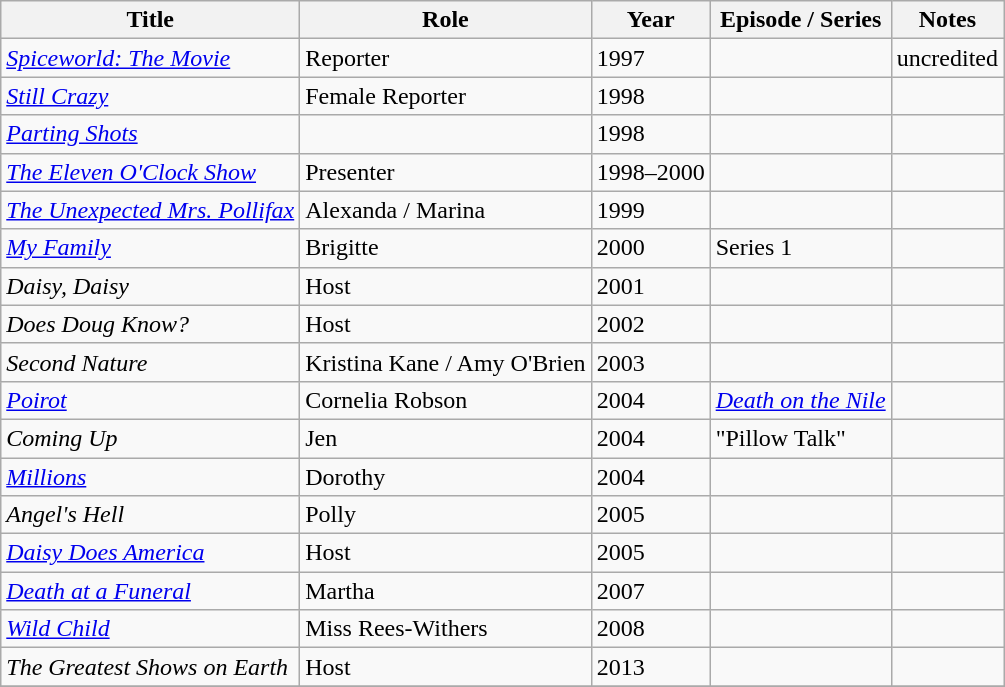<table class="wikitable plainrowheaders sortable" style="margin-right: 0;">
<tr>
<th scope="col">Title</th>
<th scope="col">Role</th>
<th scope="col">Year</th>
<th scope="col">Episode / Series</th>
<th scope="col" class="unsortable">Notes</th>
</tr>
<tr>
<td><em><a href='#'>Spiceworld: The Movie</a></em></td>
<td>Reporter</td>
<td>1997</td>
<td></td>
<td>uncredited</td>
</tr>
<tr>
<td><em><a href='#'>Still Crazy</a></em></td>
<td>Female Reporter</td>
<td>1998</td>
<td></td>
<td></td>
</tr>
<tr>
<td><em><a href='#'>Parting Shots</a></em></td>
<td></td>
<td>1998</td>
<td></td>
<td></td>
</tr>
<tr>
<td><em><a href='#'>The Eleven O'Clock Show</a></em></td>
<td>Presenter</td>
<td>1998–2000</td>
<td></td>
<td></td>
</tr>
<tr>
<td><em><a href='#'>The Unexpected Mrs. Pollifax</a></em></td>
<td>Alexanda / Marina</td>
<td>1999</td>
<td></td>
<td></td>
</tr>
<tr>
<td><em><a href='#'>My Family</a></em></td>
<td>Brigitte</td>
<td>2000</td>
<td>Series 1</td>
<td></td>
</tr>
<tr>
<td><em>Daisy, Daisy</em></td>
<td>Host</td>
<td>2001</td>
<td></td>
<td></td>
</tr>
<tr>
<td><em>Does Doug Know?</em></td>
<td>Host</td>
<td>2002</td>
<td></td>
<td></td>
</tr>
<tr>
<td><em>Second Nature</em></td>
<td>Kristina Kane / Amy O'Brien</td>
<td>2003</td>
<td></td>
<td></td>
</tr>
<tr>
<td><em><a href='#'>Poirot</a></em></td>
<td>Cornelia Robson</td>
<td>2004</td>
<td><em><a href='#'>Death on the Nile</a></em></td>
<td></td>
</tr>
<tr>
<td><em>Coming Up</em></td>
<td>Jen</td>
<td>2004</td>
<td>"Pillow Talk"</td>
<td></td>
</tr>
<tr>
<td><em><a href='#'>Millions</a></em></td>
<td>Dorothy</td>
<td>2004</td>
<td></td>
<td></td>
</tr>
<tr>
<td><em>Angel's Hell</em></td>
<td>Polly</td>
<td>2005</td>
<td></td>
<td></td>
</tr>
<tr>
<td><em><a href='#'>Daisy Does America</a></em></td>
<td>Host</td>
<td>2005</td>
<td></td>
<td></td>
</tr>
<tr>
<td><em><a href='#'>Death at a Funeral</a></em></td>
<td>Martha</td>
<td>2007</td>
<td></td>
<td></td>
</tr>
<tr>
<td><em><a href='#'>Wild Child</a></em></td>
<td>Miss Rees-Withers</td>
<td>2008</td>
<td></td>
<td></td>
</tr>
<tr>
<td><em>The Greatest Shows on Earth</em></td>
<td>Host</td>
<td>2013</td>
<td></td>
<td></td>
</tr>
<tr>
</tr>
</table>
